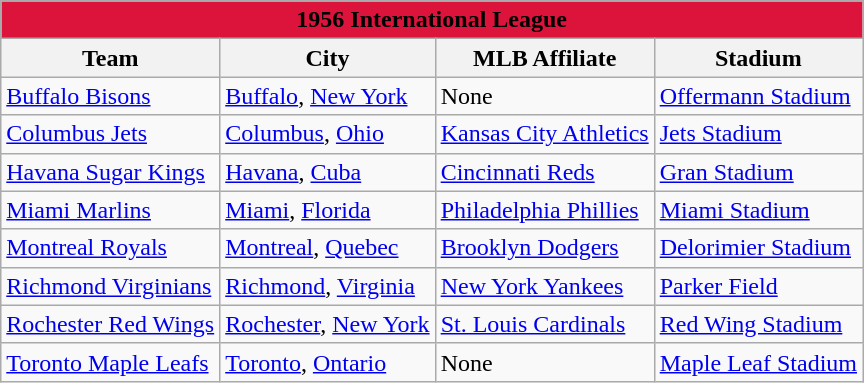<table class="wikitable" style="width:auto">
<tr>
<td bgcolor="#DC143C" align="center" colspan="7"><strong><span>1956 International League</span></strong></td>
</tr>
<tr>
<th>Team</th>
<th>City</th>
<th>MLB Affiliate</th>
<th>Stadium</th>
</tr>
<tr>
<td><a href='#'>Buffalo Bisons</a></td>
<td><a href='#'>Buffalo</a>, <a href='#'>New York</a></td>
<td>None</td>
<td><a href='#'>Offermann Stadium</a></td>
</tr>
<tr>
<td><a href='#'>Columbus Jets</a></td>
<td><a href='#'>Columbus</a>, <a href='#'>Ohio</a></td>
<td><a href='#'>Kansas City Athletics</a></td>
<td><a href='#'>Jets Stadium</a></td>
</tr>
<tr>
<td><a href='#'>Havana Sugar Kings</a></td>
<td><a href='#'>Havana</a>, <a href='#'>Cuba</a></td>
<td><a href='#'>Cincinnati Reds</a></td>
<td><a href='#'>Gran Stadium</a></td>
</tr>
<tr>
<td><a href='#'>Miami Marlins</a></td>
<td><a href='#'>Miami</a>, <a href='#'>Florida</a></td>
<td><a href='#'>Philadelphia Phillies</a></td>
<td><a href='#'>Miami Stadium</a></td>
</tr>
<tr>
<td><a href='#'>Montreal Royals</a></td>
<td><a href='#'>Montreal</a>, <a href='#'>Quebec</a></td>
<td><a href='#'>Brooklyn Dodgers</a></td>
<td><a href='#'>Delorimier Stadium</a></td>
</tr>
<tr>
<td><a href='#'>Richmond Virginians</a></td>
<td><a href='#'>Richmond</a>, <a href='#'>Virginia</a></td>
<td><a href='#'>New York Yankees</a></td>
<td><a href='#'>Parker Field</a></td>
</tr>
<tr>
<td><a href='#'>Rochester Red Wings</a></td>
<td><a href='#'>Rochester</a>, <a href='#'>New York</a></td>
<td><a href='#'>St. Louis Cardinals</a></td>
<td><a href='#'>Red Wing Stadium</a></td>
</tr>
<tr>
<td><a href='#'>Toronto Maple Leafs</a></td>
<td><a href='#'>Toronto</a>, <a href='#'>Ontario</a></td>
<td>None</td>
<td><a href='#'>Maple Leaf Stadium</a></td>
</tr>
</table>
